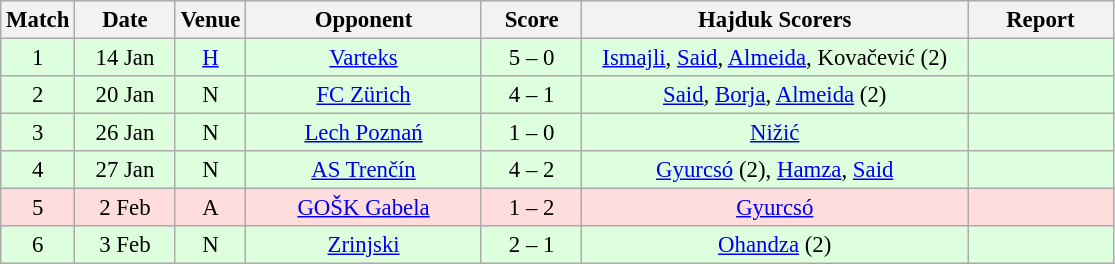<table class="wikitable sortable" style="text-align: center; font-size:95%;">
<tr>
<th width="30">Match</th>
<th width="60">Date<br></th>
<th width="20">Venue<br></th>
<th width="150">Opponent<br></th>
<th width="60">Score<br></th>
<th width="250">Hajduk Scorers</th>
<th width="90" class="unsortable">Report</th>
</tr>
<tr bgcolor="ddffdd">
<td>1</td>
<td>14 Jan</td>
<td><a href='#'>H</a></td>
<td> <a href='#'>Varteks</a></td>
<td>5 – 0</td>
<td> <a href='#'>Ismajli</a>, <a href='#'>Said</a>, <a href='#'>Almeida</a>, Kovačević (2)</td>
<td></td>
</tr>
<tr bgcolor="ddffdd">
<td>2</td>
<td>20 Jan</td>
<td>N </td>
<td> <a href='#'>FC Zürich</a></td>
<td>4 – 1</td>
<td> <a href='#'>Said</a>, <a href='#'>Borja</a>, <a href='#'>Almeida</a> (2)</td>
<td></td>
</tr>
<tr bgcolor="ddffdd">
<td>3</td>
<td>26 Jan</td>
<td>N </td>
<td> <a href='#'>Lech Poznań</a></td>
<td>1 – 0</td>
<td> <a href='#'>Nižić</a></td>
<td></td>
</tr>
<tr bgcolor="ddffdd">
<td>4</td>
<td>27 Jan</td>
<td>N </td>
<td> <a href='#'>AS Trenčín</a></td>
<td>4 – 2</td>
<td> <a href='#'>Gyurcsó</a> (2), <a href='#'>Hamza</a>, <a href='#'>Said</a></td>
<td></td>
</tr>
<tr bgcolor="ffdddd">
<td>5</td>
<td>2 Feb</td>
<td>A </td>
<td> <a href='#'>GOŠK Gabela</a></td>
<td>1 – 2</td>
<td> <a href='#'>Gyurcsó</a></td>
<td></td>
</tr>
<tr bgcolor="ddffdd">
<td>6</td>
<td>3 Feb</td>
<td>N </td>
<td> <a href='#'>Zrinjski</a></td>
<td>2 – 1</td>
<td> <a href='#'>Ohandza</a> (2)</td>
<td></td>
</tr>
</table>
